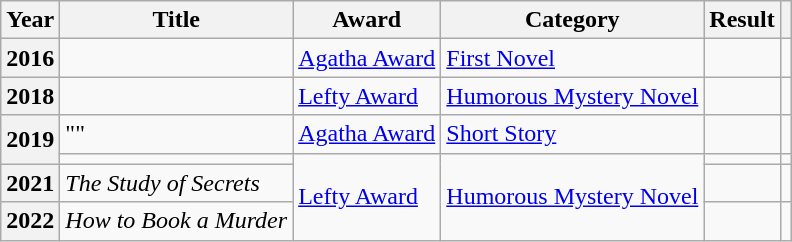<table class="wikitable sortable mw-collapsible">
<tr>
<th>Year</th>
<th>Title</th>
<th>Award</th>
<th>Category</th>
<th>Result</th>
<th></th>
</tr>
<tr>
<th>2016</th>
<td><em></em></td>
<td><a href='#'>Agatha Award</a></td>
<td><a href='#'>First Novel</a></td>
<td></td>
<td></td>
</tr>
<tr>
<th>2018</th>
<td><em></em></td>
<td><a href='#'>Lefty Award</a></td>
<td><a href='#'>Humorous Mystery Novel</a></td>
<td></td>
<td></td>
</tr>
<tr>
<th rowspan="2">2019</th>
<td>""</td>
<td><a href='#'>Agatha Award</a></td>
<td><a href='#'>Short Story</a></td>
<td></td>
<td></td>
</tr>
<tr>
<td><em></em></td>
<td rowspan="3"><a href='#'>Lefty Award</a></td>
<td rowspan="3"><a href='#'>Humorous Mystery Novel</a></td>
<td></td>
<td></td>
</tr>
<tr>
<th>2021</th>
<td><em>The Study of Secrets</em></td>
<td></td>
<td></td>
</tr>
<tr>
<th>2022</th>
<td><em>How to Book a Murder</em></td>
<td></td>
<td></td>
</tr>
</table>
